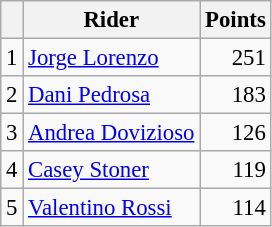<table class="wikitable" style="font-size: 95%;">
<tr>
<th></th>
<th>Rider</th>
<th>Points</th>
</tr>
<tr>
<td align=center>1</td>
<td> <a href='#'>Jorge Lorenzo</a></td>
<td align=right>251</td>
</tr>
<tr>
<td align=center>2</td>
<td> <a href='#'>Dani Pedrosa</a></td>
<td align=right>183</td>
</tr>
<tr>
<td align=center>3</td>
<td> <a href='#'>Andrea Dovizioso</a></td>
<td align=right>126</td>
</tr>
<tr>
<td align=center>4</td>
<td> <a href='#'>Casey Stoner</a></td>
<td align=right>119</td>
</tr>
<tr>
<td align=center>5</td>
<td> <a href='#'>Valentino Rossi</a></td>
<td align=right>114</td>
</tr>
</table>
